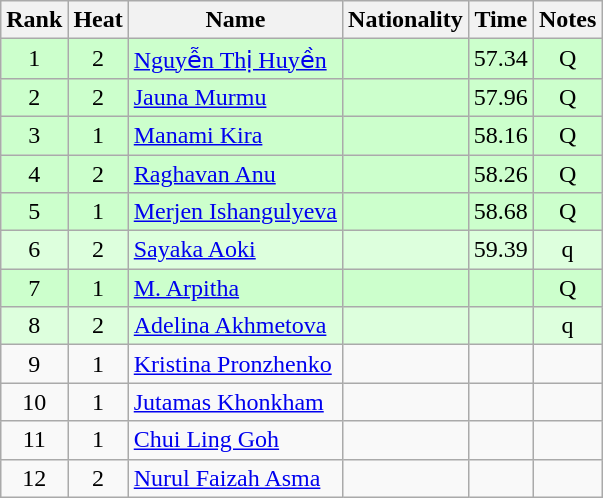<table class="wikitable sortable" style="text-align:center">
<tr>
<th>Rank</th>
<th>Heat</th>
<th>Name</th>
<th>Nationality</th>
<th>Time</th>
<th>Notes</th>
</tr>
<tr bgcolor=ccffcc>
<td>1</td>
<td>2</td>
<td align=left><a href='#'>Nguyễn Thị Huyền</a></td>
<td align=left></td>
<td>57.34</td>
<td>Q</td>
</tr>
<tr bgcolor=ccffcc>
<td>2</td>
<td>2</td>
<td align=left><a href='#'>Jauna Murmu</a></td>
<td align=left></td>
<td>57.96</td>
<td>Q</td>
</tr>
<tr bgcolor=ccffcc>
<td>3</td>
<td>1</td>
<td align=left><a href='#'>Manami Kira</a></td>
<td align=left></td>
<td>58.16</td>
<td>Q</td>
</tr>
<tr bgcolor=ccffcc>
<td>4</td>
<td>2</td>
<td align=left><a href='#'>Raghavan Anu</a></td>
<td align=left></td>
<td>58.26</td>
<td>Q</td>
</tr>
<tr bgcolor=ccffcc>
<td>5</td>
<td>1</td>
<td align=left><a href='#'>Merjen Ishangulyeva</a></td>
<td align=left></td>
<td>58.68</td>
<td>Q</td>
</tr>
<tr bgcolor=ddffdd>
<td>6</td>
<td>2</td>
<td align=left><a href='#'>Sayaka Aoki</a></td>
<td align=left></td>
<td>59.39</td>
<td>q</td>
</tr>
<tr bgcolor=ccffcc>
<td>7</td>
<td>1</td>
<td align=left><a href='#'>M. Arpitha</a></td>
<td align=left></td>
<td></td>
<td>Q</td>
</tr>
<tr bgcolor=ddffdd>
<td>8</td>
<td>2</td>
<td align=left><a href='#'>Adelina Akhmetova</a></td>
<td align=left></td>
<td></td>
<td>q</td>
</tr>
<tr>
<td>9</td>
<td>1</td>
<td align=left><a href='#'>Kristina Pronzhenko</a></td>
<td align=left></td>
<td></td>
<td></td>
</tr>
<tr>
<td>10</td>
<td>1</td>
<td align=left><a href='#'>Jutamas Khonkham</a></td>
<td align=left></td>
<td></td>
<td></td>
</tr>
<tr>
<td>11</td>
<td>1</td>
<td align=left><a href='#'>Chui Ling Goh</a></td>
<td align="left"></td>
<td></td>
<td></td>
</tr>
<tr>
<td>12</td>
<td>2</td>
<td align=left><a href='#'>Nurul Faizah Asma</a></td>
<td align=left></td>
<td></td>
<td></td>
</tr>
</table>
